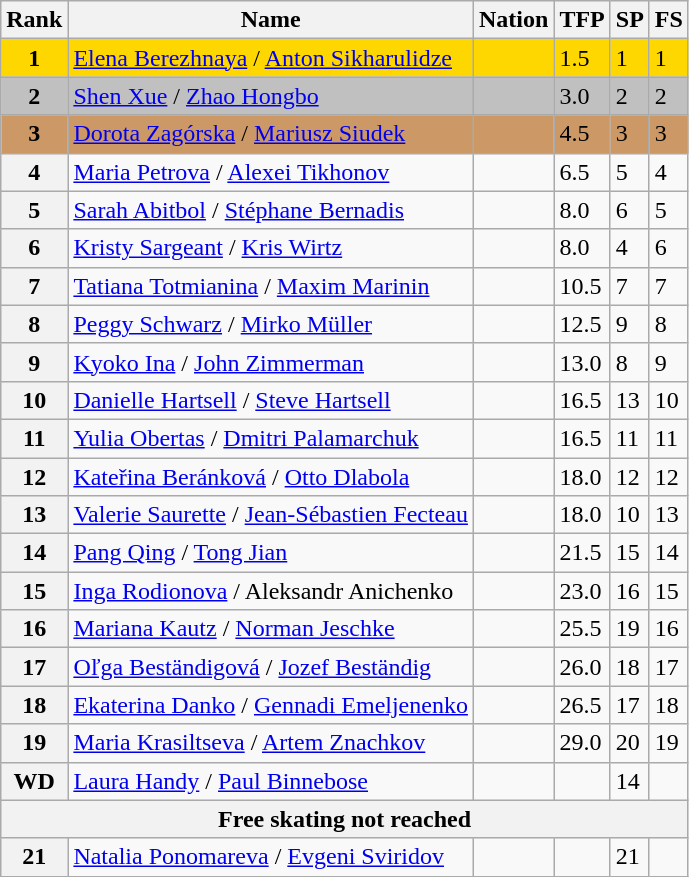<table class="wikitable">
<tr>
<th>Rank</th>
<th>Name</th>
<th>Nation</th>
<th>TFP</th>
<th>SP</th>
<th>FS</th>
</tr>
<tr bgcolor=gold>
<td align=center><strong>1</strong></td>
<td><a href='#'>Elena Berezhnaya</a> / <a href='#'>Anton Sikharulidze</a></td>
<td></td>
<td>1.5</td>
<td>1</td>
<td>1</td>
</tr>
<tr bgcolor=silver>
<td align=center><strong>2</strong></td>
<td><a href='#'>Shen Xue</a> / <a href='#'>Zhao Hongbo</a></td>
<td></td>
<td>3.0</td>
<td>2</td>
<td>2</td>
</tr>
<tr bgcolor=cc9966>
<td align=center><strong>3</strong></td>
<td><a href='#'>Dorota Zagórska</a> / <a href='#'>Mariusz Siudek</a></td>
<td></td>
<td>4.5</td>
<td>3</td>
<td>3</td>
</tr>
<tr>
<th>4</th>
<td><a href='#'>Maria Petrova</a> / <a href='#'>Alexei Tikhonov</a></td>
<td></td>
<td>6.5</td>
<td>5</td>
<td>4</td>
</tr>
<tr>
<th>5</th>
<td><a href='#'>Sarah Abitbol</a> / <a href='#'>Stéphane Bernadis</a></td>
<td></td>
<td>8.0</td>
<td>6</td>
<td>5</td>
</tr>
<tr>
<th>6</th>
<td><a href='#'>Kristy Sargeant</a> / <a href='#'>Kris Wirtz</a></td>
<td></td>
<td>8.0</td>
<td>4</td>
<td>6</td>
</tr>
<tr>
<th>7</th>
<td><a href='#'>Tatiana Totmianina</a> / <a href='#'>Maxim Marinin</a></td>
<td></td>
<td>10.5</td>
<td>7</td>
<td>7</td>
</tr>
<tr>
<th>8</th>
<td><a href='#'>Peggy Schwarz</a> / <a href='#'>Mirko Müller</a></td>
<td></td>
<td>12.5</td>
<td>9</td>
<td>8</td>
</tr>
<tr>
<th>9</th>
<td><a href='#'>Kyoko Ina</a> / <a href='#'>John Zimmerman</a></td>
<td></td>
<td>13.0</td>
<td>8</td>
<td>9</td>
</tr>
<tr>
<th>10</th>
<td><a href='#'>Danielle Hartsell</a> / <a href='#'>Steve Hartsell</a></td>
<td></td>
<td>16.5</td>
<td>13</td>
<td>10</td>
</tr>
<tr>
<th>11</th>
<td><a href='#'>Yulia Obertas</a> / <a href='#'>Dmitri Palamarchuk</a></td>
<td></td>
<td>16.5</td>
<td>11</td>
<td>11</td>
</tr>
<tr>
<th>12</th>
<td><a href='#'>Kateřina Beránková</a> / <a href='#'>Otto Dlabola</a></td>
<td></td>
<td>18.0</td>
<td>12</td>
<td>12</td>
</tr>
<tr>
<th>13</th>
<td><a href='#'>Valerie Saurette</a> / <a href='#'>Jean-Sébastien Fecteau</a></td>
<td></td>
<td>18.0</td>
<td>10</td>
<td>13</td>
</tr>
<tr>
<th>14</th>
<td><a href='#'>Pang Qing</a> / <a href='#'>Tong Jian</a></td>
<td></td>
<td>21.5</td>
<td>15</td>
<td>14</td>
</tr>
<tr>
<th>15</th>
<td><a href='#'>Inga Rodionova</a> / Aleksandr Anichenko</td>
<td></td>
<td>23.0</td>
<td>16</td>
<td>15</td>
</tr>
<tr>
<th>16</th>
<td><a href='#'>Mariana Kautz</a> / <a href='#'>Norman Jeschke</a></td>
<td></td>
<td>25.5</td>
<td>19</td>
<td>16</td>
</tr>
<tr>
<th>17</th>
<td><a href='#'>Oľga Beständigová</a> / <a href='#'>Jozef Beständig</a></td>
<td></td>
<td>26.0</td>
<td>18</td>
<td>17</td>
</tr>
<tr>
<th>18</th>
<td><a href='#'>Ekaterina Danko</a> / <a href='#'>Gennadi Emeljenenko</a></td>
<td></td>
<td>26.5</td>
<td>17</td>
<td>18</td>
</tr>
<tr>
<th>19</th>
<td><a href='#'>Maria Krasiltseva</a> / <a href='#'>Artem Znachkov</a></td>
<td></td>
<td>29.0</td>
<td>20</td>
<td>19</td>
</tr>
<tr>
<th>WD</th>
<td><a href='#'>Laura Handy</a> / <a href='#'>Paul Binnebose</a></td>
<td></td>
<td></td>
<td>14</td>
<td></td>
</tr>
<tr>
<th colspan=6>Free skating not reached</th>
</tr>
<tr>
<th>21</th>
<td><a href='#'>Natalia Ponomareva</a> / <a href='#'>Evgeni Sviridov</a></td>
<td></td>
<td></td>
<td>21</td>
<td></td>
</tr>
</table>
